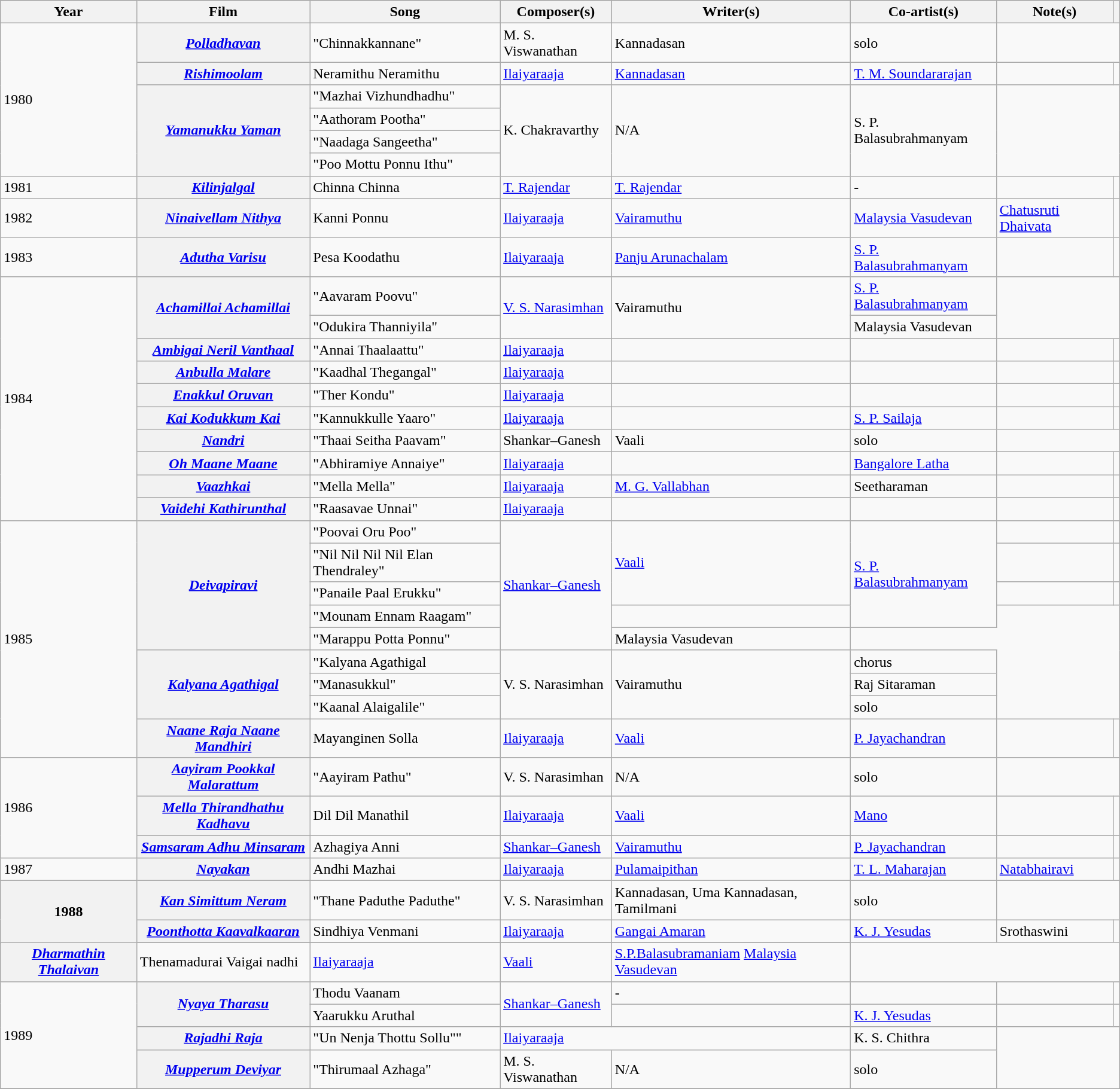<table class="wikitable sortable plainrowheaders">
<tr style="background:#ccc; text-align:center;">
<th scope="col">Year</th>
<th scope="col">Film</th>
<th scope="col">Song</th>
<th scope="col">Composer(s)</th>
<th scope="col">Writer(s)</th>
<th scope="col">Co-artist(s)</th>
<th scope="col">Note(s)</th>
<th scope="col" class="unsortable"></th>
</tr>
<tr>
<td rowspan=6>1980</td>
<th><em><a href='#'>Polladhavan</a></em></th>
<td>"Chinnakkannane"</td>
<td>M. S. Viswanathan</td>
<td>Kannadasan</td>
<td>solo</td>
</tr>
<tr>
<th><em><a href='#'>Rishimoolam</a></em></th>
<td>Neramithu Neramithu</td>
<td><a href='#'>Ilaiyaraaja</a></td>
<td><a href='#'>Kannadasan</a></td>
<td><a href='#'>T. M. Soundararajan</a></td>
<td></td>
<td></td>
</tr>
<tr>
<th Rowspan=4><em><a href='#'>Yamanukku Yaman</a></em></th>
<td>"Mazhai Vizhundhadhu"</td>
<td rowspan=4>K. Chakravarthy</td>
<td rowspan=4>N/A</td>
<td rowspan=4>S. P. Balasubrahmanyam</td>
</tr>
<tr>
<td>"Aathoram Pootha"</td>
</tr>
<tr>
<td>"Naadaga Sangeetha"</td>
</tr>
<tr>
<td>"Poo Mottu Ponnu Ithu"</td>
</tr>
<tr>
<td>1981</td>
<th><em><a href='#'>Kilinjalgal</a></em></th>
<td>Chinna Chinna</td>
<td><a href='#'>T. Rajendar</a></td>
<td><a href='#'>T. Rajendar</a></td>
<td>-</td>
<td></td>
<td></td>
</tr>
<tr>
<td>1982</td>
<th><em><a href='#'>Ninaivellam Nithya</a></em></th>
<td>Kanni Ponnu</td>
<td><a href='#'>Ilaiyaraaja</a></td>
<td><a href='#'>Vairamuthu</a></td>
<td><a href='#'>Malaysia Vasudevan</a></td>
<td><a href='#'>Chatusruti Dhaivata</a></td>
<td></td>
</tr>
<tr>
<td>1983</td>
<th><em><a href='#'>Adutha Varisu</a></em></th>
<td>Pesa Koodathu</td>
<td><a href='#'>Ilaiyaraaja</a></td>
<td><a href='#'>Panju Arunachalam</a></td>
<td><a href='#'>S. P. Balasubrahmanyam</a></td>
<td></td>
<td></td>
</tr>
<tr>
<td rowspan="10">1984</td>
<th Rowspan=2><em><a href='#'>Achamillai Achamillai</a></em></th>
<td>"Aavaram Poovu"</td>
<td rowspan=2><a href='#'>V. S. Narasimhan</a></td>
<td rowspan=2>Vairamuthu</td>
<td><a href='#'>S. P. Balasubrahmanyam</a></td>
</tr>
<tr>
<td>"Odukira Thanniyila"</td>
<td>Malaysia Vasudevan</td>
</tr>
<tr>
<th><em><a href='#'>Ambigai Neril Vanthaal</a></em></th>
<td>"Annai Thaalaattu"</td>
<td><a href='#'>Ilaiyaraaja</a></td>
<td></td>
<td></td>
<td></td>
<td></td>
</tr>
<tr>
<th><em><a href='#'>Anbulla Malare</a></em></th>
<td>"Kaadhal Thegangal"</td>
<td><a href='#'>Ilaiyaraaja</a></td>
<td></td>
<td></td>
<td></td>
<td></td>
</tr>
<tr>
<th><a href='#'><em>Enakkul Oruvan</em></a></th>
<td>"Ther Kondu"</td>
<td><a href='#'>Ilaiyaraaja</a></td>
<td></td>
<td></td>
<td></td>
<td></td>
</tr>
<tr>
<th><em><a href='#'>Kai Kodukkum Kai</a></em></th>
<td>"Kannukkulle Yaaro"</td>
<td><a href='#'>Ilaiyaraaja</a></td>
<td></td>
<td><a href='#'>S. P. Sailaja</a></td>
<td></td>
<td></td>
</tr>
<tr>
<th Rowspan=><em><a href='#'>Nandri</a></em></th>
<td>"Thaai Seitha Paavam"</td>
<td rowspan=>Shankar–Ganesh</td>
<td rowspan=>Vaali</td>
<td>solo</td>
</tr>
<tr>
<th><em><a href='#'>Oh Maane Maane</a></em></th>
<td>"Abhiramiye Annaiye"</td>
<td><a href='#'>Ilaiyaraaja</a></td>
<td></td>
<td><a href='#'>Bangalore Latha</a></td>
<td></td>
<td></td>
</tr>
<tr>
<th><em><a href='#'>Vaazhkai</a></em></th>
<td>"Mella Mella"</td>
<td><a href='#'>Ilaiyaraaja</a></td>
<td><a href='#'>M. G. Vallabhan</a></td>
<td>Seetharaman</td>
<td></td>
<td></td>
</tr>
<tr>
<th><em><a href='#'>Vaidehi Kathirunthal</a></em></th>
<td>"Raasavae Unnai"</td>
<td><a href='#'>Ilaiyaraaja</a></td>
<td></td>
<td></td>
<td></td>
<td></td>
</tr>
<tr>
<td rowspan=9>1985</td>
<th rowspan="5"><em><a href='#'>Deivapiravi</a></em></th>
<td>"Poovai Oru Poo"</td>
<td rowspan=5><a href='#'>Shankar–Ganesh</a></td>
<td rowspan="3"><a href='#'>Vaali</a></td>
<td rowspan=4><a href='#'>S. P. Balasubrahmanyam</a></td>
<td></td>
<td></td>
</tr>
<tr>
<td>"Nil Nil Nil Nil Elan Thendraley"</td>
<td></td>
<td></td>
</tr>
<tr>
<td>"Panaile Paal Erukku"</td>
<td></td>
<td></td>
</tr>
<tr>
<td>"Mounam Ennam Raagam"</td>
</tr>
<tr>
<td>"Marappu Potta Ponnu"</td>
<td>Malaysia Vasudevan</td>
</tr>
<tr>
<th Rowspan=3><em><a href='#'>Kalyana Agathigal</a></em></th>
<td>"Kalyana Agathigal</td>
<td rowspan=3>V. S. Narasimhan</td>
<td rowspan=3>Vairamuthu</td>
<td>chorus</td>
</tr>
<tr>
<td>"Manasukkul"</td>
<td>Raj Sitaraman</td>
</tr>
<tr>
<td>"Kaanal Alaigalile"</td>
<td>solo</td>
</tr>
<tr>
<th><em><a href='#'>Naane Raja Naane Mandhiri</a></em></th>
<td>Mayanginen Solla</td>
<td><a href='#'>Ilaiyaraaja</a></td>
<td><a href='#'>Vaali</a></td>
<td><a href='#'>P. Jayachandran</a></td>
<td></td>
<td></td>
</tr>
<tr>
<td rowspan=3>1986</td>
<th Rowspan=><em><a href='#'>Aayiram Pookkal Malarattum</a></em></th>
<td>"Aayiram Pathu"</td>
<td rowspan=>V. S. Narasimhan</td>
<td rowspan=>N/A</td>
<td>solo</td>
</tr>
<tr>
<th><em><a href='#'>Mella Thirandhathu Kadhavu</a></em></th>
<td>Dil Dil Manathil</td>
<td><a href='#'>Ilaiyaraaja</a></td>
<td><a href='#'>Vaali</a></td>
<td><a href='#'>Mano</a></td>
<td></td>
<td></td>
</tr>
<tr>
<th><em><a href='#'>Samsaram Adhu Minsaram</a></em></th>
<td>Azhagiya Anni</td>
<td><a href='#'>Shankar–Ganesh</a></td>
<td><a href='#'>Vairamuthu</a></td>
<td><a href='#'>P. Jayachandran</a></td>
<td></td>
<td></td>
</tr>
<tr>
<td>1987</td>
<th><em><a href='#'>Nayakan</a></em></th>
<td>Andhi Mazhai</td>
<td><a href='#'>Ilaiyaraaja</a></td>
<td><a href='#'>Pulamaipithan</a></td>
<td><a href='#'>T. L. Maharajan</a></td>
<td><a href='#'>Natabhairavi</a></td>
<td> </td>
</tr>
<tr>
<th rowspan=3>1988</th>
<th><em><a href='#'>Kan Simittum Neram</a></em></th>
<td>"Thane Paduthe Paduthe"</td>
<td>V. S. Narasimhan</td>
<td>Kannadasan, Uma Kannadasan, Tamilmani</td>
<td>solo</td>
</tr>
<tr>
<th><em><a href='#'>Poonthotta Kaavalkaaran</a></em></th>
<td>Sindhiya Venmani</td>
<td><a href='#'>Ilaiyaraaja</a></td>
<td><a href='#'>Gangai Amaran</a></td>
<td><a href='#'>K. J. Yesudas</a></td>
<td>Srothaswini</td>
<td></td>
</tr>
<tr>
</tr>
<tr>
<th><em><a href='#'>Dharmathin Thalaivan</a></em></th>
<td>Thenamadurai Vaigai nadhi</td>
<td><a href='#'>Ilaiyaraaja</a></td>
<td><a href='#'>Vaali</a></td>
<td><a href='#'>S.P.Balasubramaniam</a> <a href='#'>Malaysia Vasudevan</a></td>
</tr>
<tr>
<td rowspan=4>1989</td>
<th rowspan=2><em><a href='#'>Nyaya Tharasu</a></em></th>
<td>Thodu Vaanam</td>
<td rowspan=2><a href='#'>Shankar–Ganesh</a></td>
<td>-</td>
<td></td>
<td></td>
<td></td>
</tr>
<tr>
<td>Yaarukku Aruthal</td>
<td></td>
<td><a href='#'>K. J. Yesudas</a></td>
<td></td>
<td></td>
</tr>
<tr>
<th rowspan="1"><a href='#'><em>Rajadhi Raja</em></a></th>
<td>"Un Nenja Thottu Sollu""</td>
<td colspan="2"><a href='#'>Ilaiyaraaja</a></td>
<td>K. S. Chithra</td>
</tr>
<tr>
<th><em><a href='#'>Mupperum Deviyar</a></em></th>
<td>"Thirumaal Azhaga"</td>
<td>M. S. Viswanathan</td>
<td>N/A</td>
<td>solo</td>
</tr>
<tr>
</tr>
</table>
